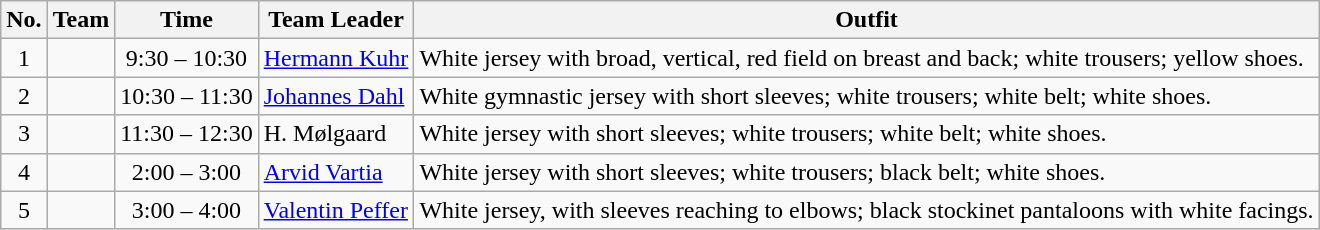<table class="wikitable">
<tr>
<th>No.</th>
<th>Team</th>
<th>Time</th>
<th>Team Leader</th>
<th>Outfit</th>
</tr>
<tr>
<td align="center">1</td>
<td align="left"></td>
<td align="center">9:30 – 10:30</td>
<td align="left"><a href='#'>Hermann Kuhr</a></td>
<td align="left">White jersey with broad, vertical, red field on breast and back; white trousers; yellow shoes.</td>
</tr>
<tr>
<td align="center">2</td>
<td align="left"></td>
<td align="center">10:30 – 11:30</td>
<td align="left"><a href='#'>Johannes Dahl</a></td>
<td align="left">White gymnastic jersey with short sleeves; white trousers; white belt; white shoes.</td>
</tr>
<tr>
<td align="center">3</td>
<td align="left"></td>
<td align="center">11:30 – 12:30</td>
<td align="left">H. Mølgaard</td>
<td align="left">White jersey with short sleeves; white trousers; white belt; white shoes.</td>
</tr>
<tr>
<td align="center">4</td>
<td align="left"></td>
<td align="center">2:00 – 3:00</td>
<td align="left"><a href='#'>Arvid Vartia</a></td>
<td align="left">White jersey with short sleeves; white trousers; black belt; white shoes.</td>
</tr>
<tr>
<td align="center">5</td>
<td align="left"></td>
<td align="center">3:00 – 4:00</td>
<td align="left"><a href='#'>Valentin Peffer</a></td>
<td align="left">White jersey, with sleeves reaching to elbows; black stockinet pantaloons with white facings.</td>
</tr>
</table>
